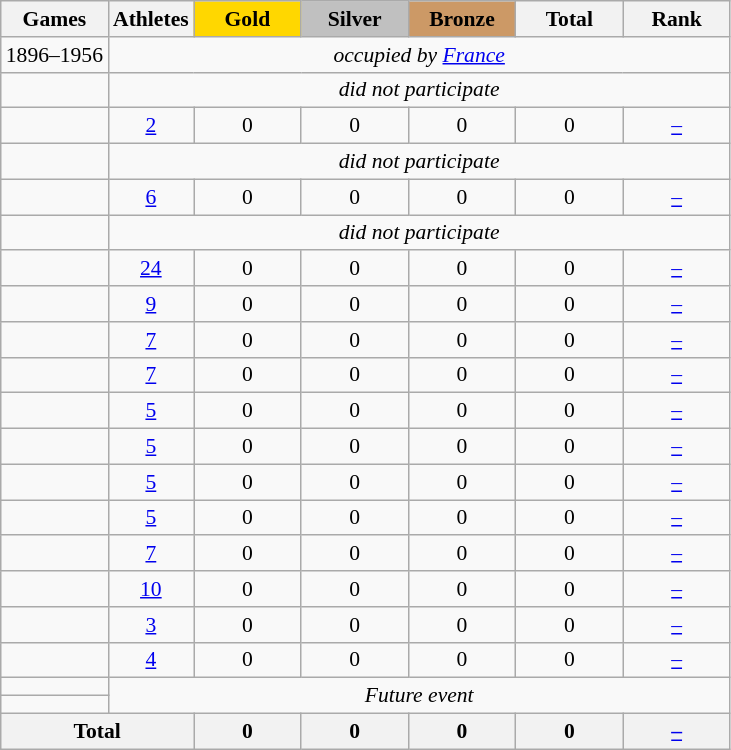<table class="wikitable" style="text-align:center; font-size:90%;">
<tr>
<th>Games</th>
<th>Athletes</th>
<td style="background:gold; width:4.5em; font-weight:bold;">Gold</td>
<td style="background:silver; width:4.5em; font-weight:bold;">Silver</td>
<td style="background:#cc9966; width:4.5em; font-weight:bold;">Bronze</td>
<th style="width:4.5em; font-weight:bold;">Total</th>
<th style="width:4.5em; font-weight:bold;">Rank</th>
</tr>
<tr>
<td align=left>1896–1956</td>
<td colspan=6><em>occupied by  <a href='#'>France</a></em></td>
</tr>
<tr>
<td align=left></td>
<td colspan=6;><em>did not participate</em></td>
</tr>
<tr>
<td align=left></td>
<td><a href='#'>2</a></td>
<td>0</td>
<td>0</td>
<td>0</td>
<td>0</td>
<td><a href='#'>–</a></td>
</tr>
<tr>
<td align=left></td>
<td colspan=6><em>did not participate</em></td>
</tr>
<tr>
<td align=left></td>
<td><a href='#'>6</a></td>
<td>0</td>
<td>0</td>
<td>0</td>
<td>0</td>
<td><a href='#'>–</a></td>
</tr>
<tr>
<td align=left></td>
<td colspan=6><em>did not participate</em></td>
</tr>
<tr>
<td align=left></td>
<td><a href='#'>24</a></td>
<td>0</td>
<td>0</td>
<td>0</td>
<td>0</td>
<td><a href='#'>–</a></td>
</tr>
<tr>
<td align=left></td>
<td><a href='#'>9</a></td>
<td>0</td>
<td>0</td>
<td>0</td>
<td>0</td>
<td><a href='#'>–</a></td>
</tr>
<tr>
<td align=left></td>
<td><a href='#'>7</a></td>
<td>0</td>
<td>0</td>
<td>0</td>
<td>0</td>
<td><a href='#'>–</a></td>
</tr>
<tr>
<td align=left></td>
<td><a href='#'>7</a></td>
<td>0</td>
<td>0</td>
<td>0</td>
<td>0</td>
<td><a href='#'>–</a></td>
</tr>
<tr>
<td align=left></td>
<td><a href='#'>5</a></td>
<td>0</td>
<td>0</td>
<td>0</td>
<td>0</td>
<td><a href='#'>–</a></td>
</tr>
<tr>
<td align=left></td>
<td><a href='#'>5</a></td>
<td>0</td>
<td>0</td>
<td>0</td>
<td>0</td>
<td><a href='#'>–</a></td>
</tr>
<tr>
<td align=left></td>
<td><a href='#'>5</a></td>
<td>0</td>
<td>0</td>
<td>0</td>
<td>0</td>
<td><a href='#'>–</a></td>
</tr>
<tr>
<td align=left></td>
<td><a href='#'>5</a></td>
<td>0</td>
<td>0</td>
<td>0</td>
<td>0</td>
<td><a href='#'>–</a></td>
</tr>
<tr>
<td align=left></td>
<td><a href='#'>7</a></td>
<td>0</td>
<td>0</td>
<td>0</td>
<td>0</td>
<td><a href='#'>–</a></td>
</tr>
<tr>
<td align=left></td>
<td><a href='#'>10</a></td>
<td>0</td>
<td>0</td>
<td>0</td>
<td>0</td>
<td><a href='#'>–</a></td>
</tr>
<tr>
<td align=left></td>
<td><a href='#'>3</a></td>
<td>0</td>
<td>0</td>
<td>0</td>
<td>0</td>
<td><a href='#'>–</a></td>
</tr>
<tr>
<td align=left></td>
<td><a href='#'>4</a></td>
<td>0</td>
<td>0</td>
<td>0</td>
<td>0</td>
<td><a href='#'>–</a></td>
</tr>
<tr>
<td align=left></td>
<td colspan=6; rowspan=2><em>Future event</em></td>
</tr>
<tr>
<td align=left></td>
</tr>
<tr>
<th colspan=2>Total</th>
<th>0</th>
<th>0</th>
<th>0</th>
<th>0</th>
<th><a href='#'>–</a></th>
</tr>
</table>
